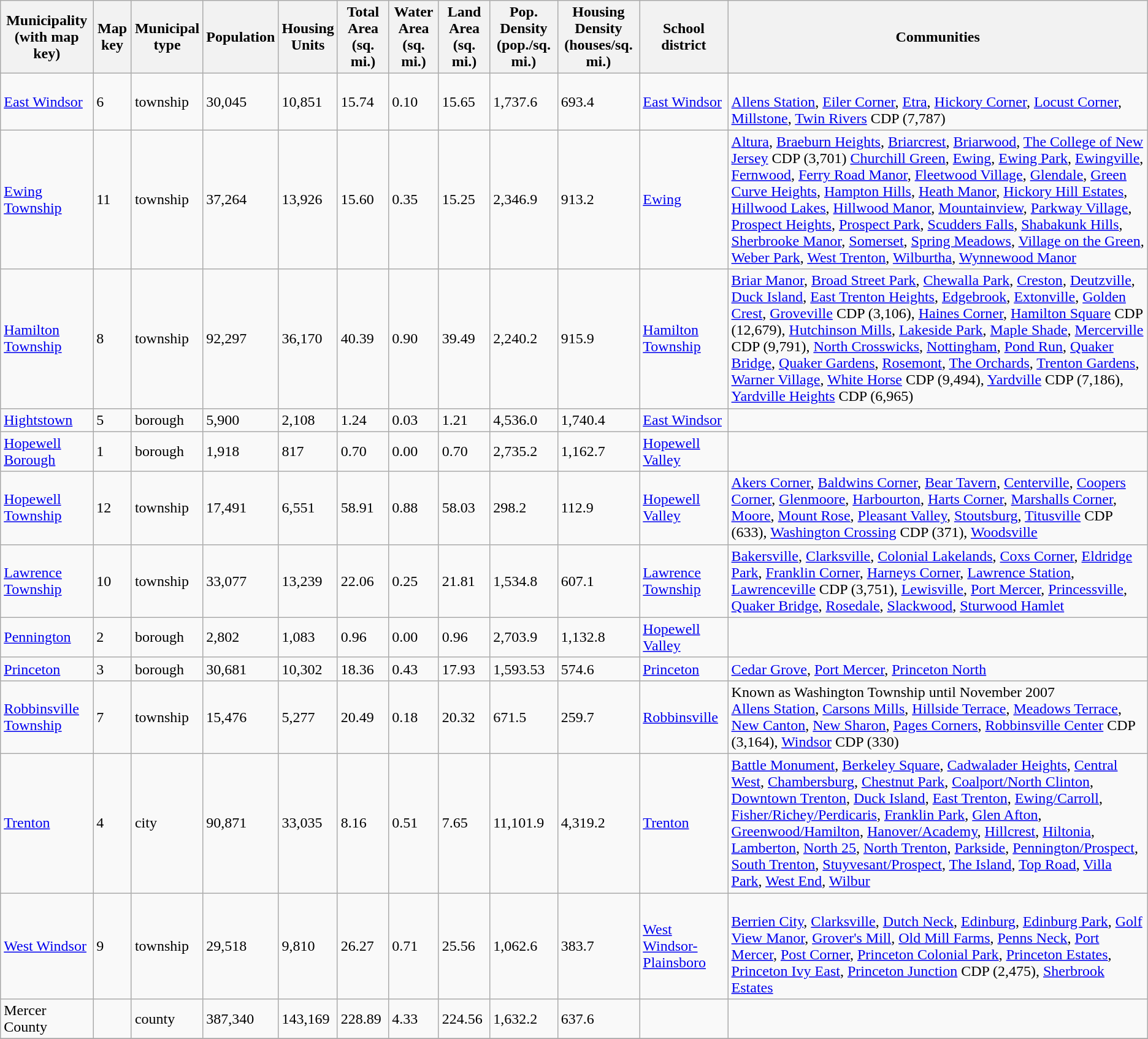<table class="wikitable sortable">
<tr>
<th>Municipality<br>(with map key)</th>
<th>Map key</th>
<th>Municipal<br>type</th>
<th>Population</th>
<th>Housing<br>Units</th>
<th>Total<br>Area (sq. mi.)</th>
<th>Water<br>Area (sq. mi.)</th>
<th>Land<br>Area (sq. mi.)</th>
<th>Pop.<br>Density (pop./sq. mi.)</th>
<th>Housing<br>Density (houses/sq. mi.)</th>
<th>School district</th>
<th>Communities</th>
</tr>
<tr>
<td><a href='#'>East Windsor</a></td>
<td>6</td>
<td>township</td>
<td>30,045</td>
<td>10,851</td>
<td>15.74</td>
<td>0.10</td>
<td>15.65</td>
<td>1,737.6</td>
<td>693.4</td>
<td><a href='#'>East Windsor</a></td>
<td><br><a href='#'>Allens Station</a>, <a href='#'>Eiler Corner</a>, <a href='#'>Etra</a>, <a href='#'>Hickory Corner</a>, <a href='#'>Locust Corner</a>, <a href='#'>Millstone</a>, <a href='#'>Twin Rivers</a> CDP (7,787)</td>
</tr>
<tr>
<td><a href='#'>Ewing Township</a></td>
<td>11</td>
<td>township</td>
<td>37,264</td>
<td>13,926</td>
<td>15.60</td>
<td>0.35</td>
<td>15.25</td>
<td>2,346.9</td>
<td>913.2</td>
<td><a href='#'>Ewing</a></td>
<td><a href='#'>Altura</a>, <a href='#'>Braeburn Heights</a>, <a href='#'>Briarcrest</a>, <a href='#'>Briarwood</a>, <a href='#'>The College of New Jersey</a> CDP (3,701) <a href='#'>Churchill Green</a>, <a href='#'>Ewing</a>, <a href='#'>Ewing Park</a>, <a href='#'>Ewingville</a>, <a href='#'>Fernwood</a>, <a href='#'>Ferry Road Manor</a>, <a href='#'>Fleetwood Village</a>, <a href='#'>Glendale</a>, <a href='#'>Green Curve Heights</a>, <a href='#'>Hampton Hills</a>, <a href='#'>Heath Manor</a>, <a href='#'>Hickory Hill Estates</a>, <a href='#'>Hillwood Lakes</a>, <a href='#'>Hillwood Manor</a>, <a href='#'>Mountainview</a>, <a href='#'>Parkway Village</a>, <a href='#'>Prospect Heights</a>, <a href='#'>Prospect Park</a>, <a href='#'>Scudders Falls</a>, <a href='#'>Shabakunk Hills</a>, <a href='#'>Sherbrooke Manor</a>, <a href='#'>Somerset</a>, <a href='#'>Spring Meadows</a>, <a href='#'>Village on the Green</a>, <a href='#'>Weber Park</a>, <a href='#'>West Trenton</a>, <a href='#'>Wilburtha</a>, <a href='#'>Wynnewood Manor</a></td>
</tr>
<tr>
<td><a href='#'>Hamilton Township</a></td>
<td>8</td>
<td>township</td>
<td>92,297</td>
<td>36,170</td>
<td>40.39</td>
<td>0.90</td>
<td>39.49</td>
<td>2,240.2</td>
<td>915.9</td>
<td><a href='#'>Hamilton Township</a></td>
<td><a href='#'>Briar Manor</a>, <a href='#'>Broad Street Park</a>, <a href='#'>Chewalla Park</a>, <a href='#'>Creston</a>, <a href='#'>Deutzville</a>, <a href='#'>Duck Island</a>, <a href='#'>East Trenton Heights</a>, <a href='#'>Edgebrook</a>, <a href='#'>Extonville</a>, <a href='#'>Golden Crest</a>, <a href='#'>Groveville</a> CDP (3,106), <a href='#'>Haines Corner</a>, <a href='#'>Hamilton Square</a> CDP (12,679), <a href='#'>Hutchinson Mills</a>, <a href='#'>Lakeside Park</a>, <a href='#'>Maple Shade</a>, <a href='#'>Mercerville</a> CDP (9,791), <a href='#'>North Crosswicks</a>, <a href='#'>Nottingham</a>, <a href='#'>Pond Run</a>, <a href='#'>Quaker Bridge</a>, <a href='#'>Quaker Gardens</a>, <a href='#'>Rosemont</a>, <a href='#'>The Orchards</a>, <a href='#'>Trenton Gardens</a>, <a href='#'>Warner Village</a>, <a href='#'>White Horse</a> CDP (9,494), <a href='#'>Yardville</a> CDP (7,186), <a href='#'>Yardville Heights</a> CDP (6,965)</td>
</tr>
<tr>
<td><a href='#'>Hightstown</a></td>
<td>5</td>
<td>borough</td>
<td>5,900</td>
<td>2,108</td>
<td>1.24</td>
<td>0.03</td>
<td>1.21</td>
<td>4,536.0</td>
<td>1,740.4</td>
<td><a href='#'>East Windsor</a></td>
<td></td>
</tr>
<tr>
<td><a href='#'>Hopewell Borough</a></td>
<td>1</td>
<td>borough</td>
<td>1,918</td>
<td>817</td>
<td>0.70</td>
<td>0.00</td>
<td>0.70</td>
<td>2,735.2</td>
<td>1,162.7</td>
<td><a href='#'>Hopewell Valley</a></td>
<td></td>
</tr>
<tr>
<td><a href='#'>Hopewell Township</a></td>
<td>12</td>
<td>township</td>
<td>17,491</td>
<td>6,551</td>
<td>58.91</td>
<td>0.88</td>
<td>58.03</td>
<td>298.2</td>
<td>112.9</td>
<td><a href='#'>Hopewell Valley</a></td>
<td><a href='#'>Akers Corner</a>, <a href='#'>Baldwins Corner</a>, <a href='#'>Bear Tavern</a>, <a href='#'>Centerville</a>, <a href='#'>Coopers Corner</a>, <a href='#'>Glenmoore</a>, <a href='#'>Harbourton</a>, <a href='#'>Harts Corner</a>, <a href='#'>Marshalls Corner</a>, <a href='#'>Moore</a>, <a href='#'>Mount Rose</a>, <a href='#'>Pleasant Valley</a>, <a href='#'>Stoutsburg</a>, <a href='#'>Titusville</a> CDP (633), <a href='#'>Washington Crossing</a> CDP (371), <a href='#'>Woodsville</a></td>
</tr>
<tr>
<td><a href='#'>Lawrence Township</a></td>
<td>10</td>
<td>township</td>
<td>33,077</td>
<td>13,239</td>
<td>22.06</td>
<td>0.25</td>
<td>21.81</td>
<td>1,534.8</td>
<td>607.1</td>
<td><a href='#'>Lawrence Township</a></td>
<td><a href='#'>Bakersville</a>, <a href='#'>Clarksville</a>, <a href='#'>Colonial Lakelands</a>, <a href='#'>Coxs Corner</a>, <a href='#'>Eldridge Park</a>, <a href='#'>Franklin Corner</a>, <a href='#'>Harneys Corner</a>, <a href='#'>Lawrence Station</a>, <a href='#'>Lawrenceville</a> CDP (3,751), <a href='#'>Lewisville</a>, <a href='#'>Port Mercer</a>, <a href='#'>Princessville</a>, <a href='#'>Quaker Bridge</a>, <a href='#'>Rosedale</a>, <a href='#'>Slackwood</a>, <a href='#'>Sturwood Hamlet</a></td>
</tr>
<tr>
<td><a href='#'>Pennington</a></td>
<td>2</td>
<td>borough</td>
<td>2,802</td>
<td>1,083</td>
<td>0.96</td>
<td>0.00</td>
<td>0.96</td>
<td>2,703.9</td>
<td>1,132.8</td>
<td><a href='#'>Hopewell Valley</a></td>
<td></td>
</tr>
<tr>
<td><a href='#'>Princeton</a></td>
<td>3</td>
<td>borough</td>
<td>30,681</td>
<td>10,302</td>
<td>18.36</td>
<td>0.43</td>
<td>17.93</td>
<td>1,593.53</td>
<td>574.6</td>
<td><a href='#'>Princeton</a></td>
<td><a href='#'>Cedar Grove</a>, <a href='#'>Port Mercer</a>, <a href='#'>Princeton North</a></td>
</tr>
<tr>
<td><a href='#'>Robbinsville Township</a></td>
<td>7</td>
<td>township</td>
<td>15,476</td>
<td>5,277</td>
<td>20.49</td>
<td>0.18</td>
<td>20.32</td>
<td>671.5</td>
<td>259.7</td>
<td><a href='#'>Robbinsville</a></td>
<td>Known as Washington Township until November 2007<br><a href='#'>Allens Station</a>, <a href='#'>Carsons Mills</a>, <a href='#'>Hillside Terrace</a>, <a href='#'>Meadows Terrace</a>, <a href='#'>New Canton</a>, <a href='#'>New Sharon</a>, <a href='#'>Pages Corners</a>, <a href='#'>Robbinsville Center</a> CDP (3,164), <a href='#'>Windsor</a> CDP (330)</td>
</tr>
<tr>
<td><a href='#'>Trenton</a></td>
<td>4</td>
<td>city</td>
<td>90,871</td>
<td>33,035</td>
<td>8.16</td>
<td>0.51</td>
<td>7.65</td>
<td>11,101.9</td>
<td>4,319.2</td>
<td><a href='#'>Trenton</a></td>
<td><a href='#'>Battle Monument</a>, <a href='#'>Berkeley Square</a>, <a href='#'>Cadwalader Heights</a>, <a href='#'>Central West</a>, <a href='#'>Chambersburg</a>, <a href='#'>Chestnut Park</a>, <a href='#'>Coalport/North Clinton</a>, <a href='#'>Downtown Trenton</a>, <a href='#'>Duck Island</a>, <a href='#'>East Trenton</a>, <a href='#'>Ewing/Carroll</a>, <a href='#'>Fisher/Richey/Perdicaris</a>, <a href='#'>Franklin Park</a>, <a href='#'>Glen Afton</a>, <a href='#'>Greenwood/Hamilton</a>, <a href='#'>Hanover/Academy</a>, <a href='#'>Hillcrest</a>, <a href='#'>Hiltonia</a>, <a href='#'>Lamberton</a>, <a href='#'>North 25</a>, <a href='#'>North Trenton</a>, <a href='#'>Parkside</a>, <a href='#'>Pennington/Prospect</a>, <a href='#'>South Trenton</a>, <a href='#'>Stuyvesant/Prospect</a>, <a href='#'>The Island</a>, <a href='#'>Top Road</a>, <a href='#'>Villa Park</a>, <a href='#'>West End</a>, <a href='#'>Wilbur</a></td>
</tr>
<tr>
<td><a href='#'>West Windsor</a></td>
<td>9</td>
<td>township</td>
<td>29,518</td>
<td>9,810</td>
<td>26.27</td>
<td>0.71</td>
<td>25.56</td>
<td>1,062.6</td>
<td>383.7</td>
<td><a href='#'>West Windsor-Plainsboro</a></td>
<td><br><a href='#'>Berrien City</a>, <a href='#'>Clarksville</a>, <a href='#'>Dutch Neck</a>, <a href='#'>Edinburg</a>, <a href='#'>Edinburg Park</a>, <a href='#'>Golf View Manor</a>, <a href='#'>Grover's Mill</a>, <a href='#'>Old Mill Farms</a>, <a href='#'>Penns Neck</a>, <a href='#'>Port Mercer</a>, <a href='#'>Post Corner</a>, <a href='#'>Princeton Colonial Park</a>, <a href='#'>Princeton Estates</a>, <a href='#'>Princeton Ivy East</a>, <a href='#'>Princeton Junction</a> CDP (2,475), <a href='#'>Sherbrook Estates</a></td>
</tr>
<tr>
<td>Mercer County</td>
<td></td>
<td>county</td>
<td>387,340</td>
<td>143,169</td>
<td>228.89</td>
<td>4.33</td>
<td>224.56</td>
<td>1,632.2</td>
<td>637.6</td>
<td></td>
<td></td>
</tr>
<tr>
</tr>
</table>
